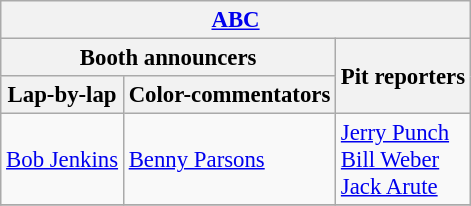<table class="wikitable" style="font-size: 95%">
<tr>
<th colspan=3><a href='#'>ABC</a></th>
</tr>
<tr>
<th colspan=2>Booth announcers</th>
<th rowspan=2>Pit reporters</th>
</tr>
<tr>
<th><strong>Lap-by-lap</strong></th>
<th><strong>Color-commentators</strong></th>
</tr>
<tr>
<td><a href='#'>Bob Jenkins</a></td>
<td><a href='#'>Benny Parsons</a></td>
<td><a href='#'>Jerry Punch</a> <br> <a href='#'>Bill Weber</a> <br> <a href='#'>Jack Arute</a></td>
</tr>
<tr>
</tr>
</table>
